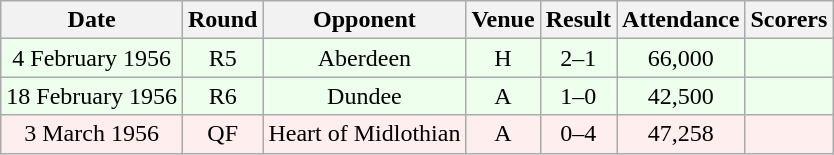<table class="wikitable sortable" style="font-size:100%; text-align:center">
<tr>
<th>Date</th>
<th>Round</th>
<th>Opponent</th>
<th>Venue</th>
<th>Result</th>
<th>Attendance</th>
<th>Scorers</th>
</tr>
<tr bgcolor = "#EEFFEE">
<td>4 February 1956</td>
<td>R5</td>
<td>Aberdeen</td>
<td>H</td>
<td>2–1</td>
<td>66,000</td>
<td></td>
</tr>
<tr bgcolor = "#EEFFEE">
<td>18 February 1956</td>
<td>R6</td>
<td>Dundee</td>
<td>A</td>
<td>1–0</td>
<td>42,500</td>
<td></td>
</tr>
<tr bgcolor = "#FFEEEE">
<td>3 March 1956</td>
<td>QF</td>
<td>Heart of Midlothian</td>
<td>A</td>
<td>0–4</td>
<td>47,258</td>
<td></td>
</tr>
</table>
